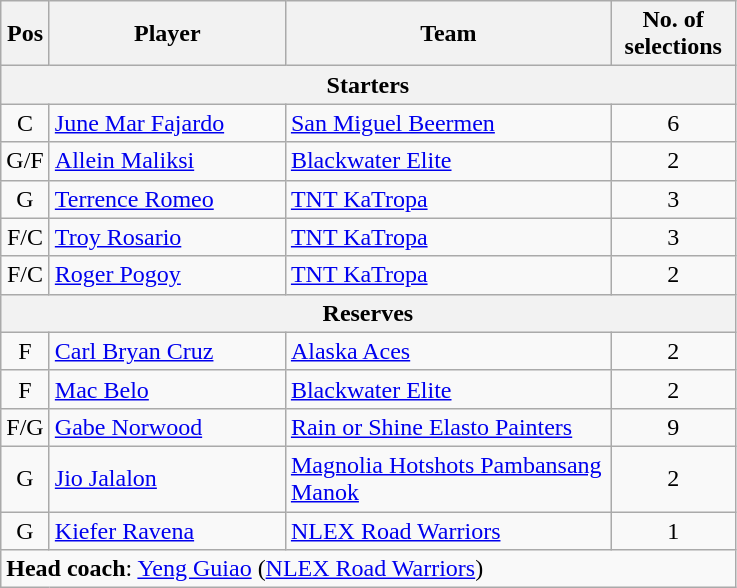<table class="wikitable" style="text-align:center">
<tr>
<th scope="col" width="25px">Pos</th>
<th scope="col" width="150px">Player</th>
<th scope="col" width="210px">Team</th>
<th scope="col" width="75px">No. of selections</th>
</tr>
<tr>
<th scope="col" colspan="5">Starters</th>
</tr>
<tr>
<td>C</td>
<td style="text-align:left"><a href='#'>June Mar Fajardo</a></td>
<td style="text-align:left"><a href='#'>San Miguel Beermen</a></td>
<td>6</td>
</tr>
<tr>
<td>G/F</td>
<td style="text-align:left"><a href='#'>Allein Maliksi</a></td>
<td style="text-align:left"><a href='#'>Blackwater Elite</a></td>
<td>2</td>
</tr>
<tr>
<td>G</td>
<td style="text-align:left"><a href='#'>Terrence Romeo</a></td>
<td style="text-align:left"><a href='#'>TNT KaTropa</a></td>
<td>3</td>
</tr>
<tr>
<td>F/C</td>
<td style="text-align:left"><a href='#'>Troy Rosario</a></td>
<td style="text-align:left"><a href='#'>TNT KaTropa</a></td>
<td>3</td>
</tr>
<tr>
<td>F/C</td>
<td style="text-align:left"><a href='#'>Roger Pogoy</a></td>
<td style="text-align:left"><a href='#'>TNT KaTropa</a></td>
<td>2</td>
</tr>
<tr>
<th scope="col" colspan="5">Reserves</th>
</tr>
<tr>
<td>F</td>
<td style="text-align:left"><a href='#'>Carl Bryan Cruz</a></td>
<td style="text-align:left"><a href='#'>Alaska Aces</a></td>
<td>2</td>
</tr>
<tr>
<td>F</td>
<td style="text-align:left"><a href='#'>Mac Belo</a></td>
<td style="text-align:left"><a href='#'>Blackwater Elite</a></td>
<td>2</td>
</tr>
<tr>
<td>F/G</td>
<td style="text-align:left"><a href='#'>Gabe Norwood</a></td>
<td style="text-align:left"><a href='#'>Rain or Shine Elasto Painters</a></td>
<td>9</td>
</tr>
<tr>
<td>G</td>
<td style="text-align:left"><a href='#'>Jio Jalalon</a></td>
<td style="text-align:left"><a href='#'>Magnolia Hotshots Pambansang Manok</a></td>
<td>2</td>
</tr>
<tr>
<td>G</td>
<td style="text-align:left"><a href='#'>Kiefer Ravena</a></td>
<td style="text-align:left"><a href='#'>NLEX Road Warriors</a></td>
<td>1</td>
</tr>
<tr>
<td style="text-align:left" colspan="5"><strong>Head coach</strong>: <a href='#'>Yeng Guiao</a> (<a href='#'>NLEX Road Warriors</a>)</td>
</tr>
</table>
